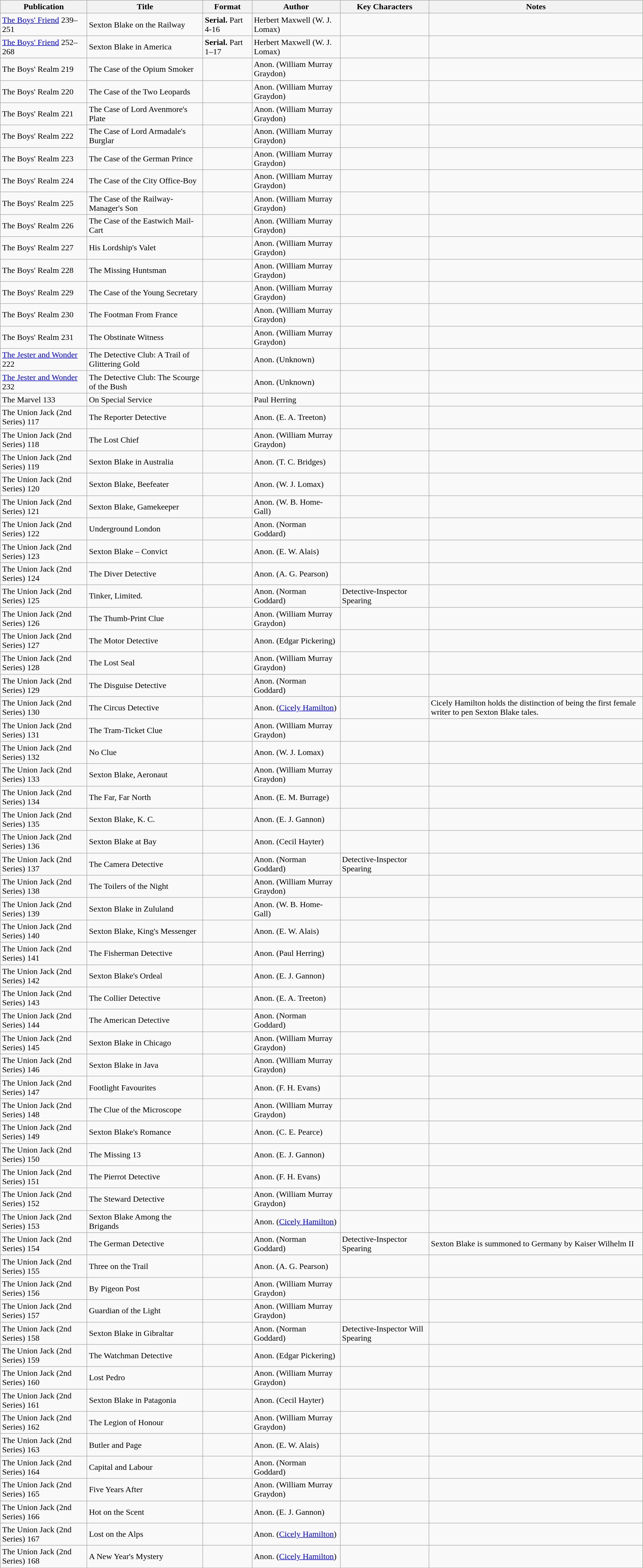<table class="wikitable">
<tr>
<th>Publication</th>
<th>Title</th>
<th>Format</th>
<th>Author</th>
<th>Key Characters</th>
<th>Notes</th>
</tr>
<tr>
<td><a href='#'>The Boys' Friend</a> 239–251</td>
<td>Sexton Blake on the Railway</td>
<td><strong>Serial.</strong> Part 4-16</td>
<td>Herbert Maxwell (W. J. Lomax)</td>
<td></td>
<td></td>
</tr>
<tr>
<td><a href='#'>The Boys' Friend</a> 252–268</td>
<td>Sexton Blake in America</td>
<td><strong>Serial.</strong> Part 1–17</td>
<td>Herbert Maxwell (W. J. Lomax)</td>
<td></td>
<td></td>
</tr>
<tr>
<td>The Boys' Realm 219</td>
<td>The Case of the Opium Smoker</td>
<td></td>
<td>Anon. (William Murray Graydon)</td>
<td></td>
<td></td>
</tr>
<tr>
<td>The Boys' Realm 220</td>
<td>The Case of the Two Leopards</td>
<td></td>
<td>Anon. (William Murray Graydon)</td>
<td></td>
<td></td>
</tr>
<tr>
<td>The Boys' Realm 221</td>
<td>The Case of Lord Avenmore's Plate</td>
<td></td>
<td>Anon. (William Murray Graydon)</td>
<td></td>
<td></td>
</tr>
<tr>
<td>The Boys' Realm 222</td>
<td>The Case of Lord Armadale's Burglar</td>
<td></td>
<td>Anon. (William Murray Graydon)</td>
<td></td>
<td></td>
</tr>
<tr>
<td>The Boys' Realm 223</td>
<td>The Case of the German Prince</td>
<td></td>
<td>Anon. (William Murray Graydon)</td>
<td></td>
<td></td>
</tr>
<tr>
<td>The Boys' Realm 224</td>
<td>The Case of the City Office-Boy</td>
<td></td>
<td>Anon. (William Murray Graydon)</td>
<td></td>
<td></td>
</tr>
<tr>
<td>The Boys' Realm 225</td>
<td>The Case of the Railway-Manager's Son</td>
<td></td>
<td>Anon. (William Murray Graydon)</td>
<td></td>
<td></td>
</tr>
<tr>
<td>The Boys' Realm 226</td>
<td>The Case of the Eastwich Mail-Cart</td>
<td></td>
<td>Anon. (William Murray Graydon)</td>
<td></td>
<td></td>
</tr>
<tr>
<td>The Boys' Realm 227</td>
<td>His Lordship's Valet</td>
<td></td>
<td>Anon. (William Murray Graydon)</td>
<td></td>
<td></td>
</tr>
<tr>
<td>The Boys' Realm 228</td>
<td>The Missing Huntsman</td>
<td></td>
<td>Anon. (William Murray Graydon)</td>
<td></td>
<td></td>
</tr>
<tr>
<td>The Boys' Realm 229</td>
<td>The Case of the Young Secretary</td>
<td></td>
<td>Anon. (William Murray Graydon)</td>
<td></td>
<td></td>
</tr>
<tr>
<td>The Boys' Realm 230</td>
<td>The Footman From France</td>
<td></td>
<td>Anon. (William Murray Graydon)</td>
<td></td>
<td></td>
</tr>
<tr>
<td>The Boys' Realm 231</td>
<td>The Obstinate Witness</td>
<td></td>
<td>Anon. (William Murray Graydon)</td>
<td></td>
<td></td>
</tr>
<tr>
<td><a href='#'>The Jester and Wonder</a> 222</td>
<td>The Detective Club: A Trail of Glittering Gold</td>
<td></td>
<td>Anon. (Unknown)</td>
<td></td>
<td></td>
</tr>
<tr>
<td><a href='#'>The Jester and Wonder</a> 232</td>
<td>The Detective Club: The Scourge of the Bush</td>
<td></td>
<td>Anon. (Unknown)</td>
<td></td>
<td></td>
</tr>
<tr>
<td>The Marvel 133</td>
<td>On Special Service</td>
<td></td>
<td>Paul Herring</td>
<td></td>
<td></td>
</tr>
<tr>
<td>The Union Jack (2nd Series) 117</td>
<td>The Reporter Detective</td>
<td></td>
<td>Anon. (E. A. Treeton)</td>
<td></td>
<td></td>
</tr>
<tr>
<td>The Union Jack (2nd Series) 118</td>
<td>The Lost Chief</td>
<td></td>
<td>Anon. (William Murray Graydon)</td>
<td></td>
<td></td>
</tr>
<tr>
<td>The Union Jack (2nd Series) 119</td>
<td>Sexton Blake in Australia</td>
<td></td>
<td>Anon. (T. C. Bridges)</td>
<td></td>
<td></td>
</tr>
<tr>
<td>The Union Jack (2nd Series) 120</td>
<td>Sexton Blake, Beefeater</td>
<td></td>
<td>Anon. (W. J. Lomax)</td>
<td></td>
<td></td>
</tr>
<tr>
<td>The Union Jack (2nd Series) 121</td>
<td>Sexton Blake, Gamekeeper</td>
<td></td>
<td>Anon. (W. B. Home-Gall)</td>
<td></td>
<td></td>
</tr>
<tr>
<td>The Union Jack (2nd Series) 122</td>
<td>Underground London</td>
<td></td>
<td>Anon. (Norman Goddard)</td>
<td></td>
<td></td>
</tr>
<tr>
<td>The Union Jack (2nd Series) 123</td>
<td>Sexton Blake – Convict</td>
<td></td>
<td>Anon. (E. W. Alais)</td>
<td></td>
<td></td>
</tr>
<tr>
<td>The Union Jack (2nd Series) 124</td>
<td>The Diver Detective</td>
<td></td>
<td>Anon. (A. G. Pearson)</td>
<td></td>
<td></td>
</tr>
<tr>
<td>The Union Jack (2nd Series) 125</td>
<td>Tinker, Limited.</td>
<td></td>
<td>Anon. (Norman Goddard)</td>
<td>Detective-Inspector Spearing</td>
<td></td>
</tr>
<tr>
<td>The Union Jack (2nd Series) 126</td>
<td>The Thumb-Print Clue</td>
<td></td>
<td>Anon. (William Murray Graydon)</td>
<td></td>
<td></td>
</tr>
<tr>
<td>The Union Jack (2nd Series) 127</td>
<td>The Motor Detective</td>
<td></td>
<td>Anon. (Edgar Pickering)</td>
<td></td>
<td></td>
</tr>
<tr>
<td>The Union Jack (2nd Series) 128</td>
<td>The Lost Seal</td>
<td></td>
<td>Anon. (William Murray Graydon)</td>
<td></td>
<td></td>
</tr>
<tr>
<td>The Union Jack (2nd Series) 129</td>
<td>The Disguise Detective</td>
<td></td>
<td>Anon. (Norman Goddard)</td>
<td></td>
<td></td>
</tr>
<tr>
<td>The Union Jack (2nd Series) 130</td>
<td>The Circus Detective</td>
<td></td>
<td>Anon. (<a href='#'>Cicely Hamilton</a>)</td>
<td></td>
<td>Cicely Hamilton holds the distinction of being the first female writer to pen Sexton Blake tales.</td>
</tr>
<tr>
<td>The Union Jack (2nd Series) 131</td>
<td>The Tram-Ticket Clue</td>
<td></td>
<td>Anon. (William Murray Graydon)</td>
<td></td>
<td></td>
</tr>
<tr>
<td>The Union Jack (2nd Series) 132</td>
<td>No Clue</td>
<td></td>
<td>Anon. (W. J. Lomax)</td>
<td></td>
<td></td>
</tr>
<tr>
<td>The Union Jack (2nd Series) 133</td>
<td>Sexton Blake, Aeronaut</td>
<td></td>
<td>Anon. (William Murray Graydon)</td>
<td></td>
<td></td>
</tr>
<tr>
<td>The Union Jack (2nd Series) 134</td>
<td>The Far, Far North</td>
<td></td>
<td>Anon. (E. M. Burrage)</td>
<td></td>
<td></td>
</tr>
<tr>
<td>The Union Jack (2nd Series) 135</td>
<td>Sexton Blake, K. C.</td>
<td></td>
<td>Anon. (E. J. Gannon)</td>
<td></td>
<td></td>
</tr>
<tr>
<td>The Union Jack (2nd Series) 136</td>
<td>Sexton Blake at Bay</td>
<td></td>
<td>Anon. (Cecil Hayter)</td>
<td></td>
<td></td>
</tr>
<tr>
<td>The Union Jack (2nd Series) 137</td>
<td>The Camera Detective</td>
<td></td>
<td>Anon. (Norman Goddard)</td>
<td>Detective-Inspector Spearing</td>
<td></td>
</tr>
<tr>
<td>The Union Jack (2nd Series) 138</td>
<td>The Toilers of the Night</td>
<td></td>
<td>Anon. (William Murray Graydon)</td>
<td></td>
<td></td>
</tr>
<tr>
<td>The Union Jack (2nd Series) 139</td>
<td>Sexton Blake in Zululand</td>
<td></td>
<td>Anon. (W. B. Home-Gall)</td>
<td></td>
<td></td>
</tr>
<tr>
<td>The Union Jack (2nd Series) 140</td>
<td>Sexton Blake, King's Messenger</td>
<td></td>
<td>Anon. (E. W. Alais)</td>
<td></td>
<td></td>
</tr>
<tr>
<td>The Union Jack (2nd Series) 141</td>
<td>The Fisherman Detective</td>
<td></td>
<td>Anon. (Paul Herring)</td>
<td></td>
<td></td>
</tr>
<tr>
<td>The Union Jack (2nd Series) 142</td>
<td>Sexton Blake's Ordeal</td>
<td></td>
<td>Anon. (E. J. Gannon)</td>
<td></td>
<td></td>
</tr>
<tr>
<td>The Union Jack (2nd Series) 143</td>
<td>The Collier Detective</td>
<td></td>
<td>Anon. (E. A. Treeton)</td>
<td></td>
<td></td>
</tr>
<tr>
<td>The Union Jack (2nd Series) 144</td>
<td>The American Detective</td>
<td></td>
<td>Anon. (Norman Goddard)</td>
<td></td>
<td></td>
</tr>
<tr>
<td>The Union Jack (2nd Series) 145</td>
<td>Sexton Blake in Chicago</td>
<td></td>
<td>Anon. (William Murray Graydon)</td>
<td></td>
<td></td>
</tr>
<tr>
<td>The Union Jack (2nd Series) 146</td>
<td>Sexton Blake in Java</td>
<td></td>
<td>Anon. (William Murray Graydon)</td>
<td></td>
<td></td>
</tr>
<tr>
<td>The Union Jack (2nd Series) 147</td>
<td>Footlight Favourites</td>
<td></td>
<td>Anon. (F. H. Evans)</td>
<td></td>
<td></td>
</tr>
<tr>
<td>The Union Jack (2nd Series) 148</td>
<td>The Clue of the Microscope</td>
<td></td>
<td>Anon. (William Murray Graydon)</td>
<td></td>
<td></td>
</tr>
<tr>
<td>The Union Jack (2nd Series) 149</td>
<td>Sexton Blake's Romance</td>
<td></td>
<td>Anon. (C. E. Pearce)</td>
<td></td>
<td></td>
</tr>
<tr>
<td>The Union Jack (2nd Series) 150</td>
<td>The Missing 13</td>
<td></td>
<td>Anon. (E. J. Gannon)</td>
<td></td>
<td></td>
</tr>
<tr>
<td>The Union Jack (2nd Series) 151</td>
<td>The Pierrot Detective</td>
<td></td>
<td>Anon. (F. H. Evans)</td>
<td></td>
<td></td>
</tr>
<tr>
<td>The Union Jack (2nd Series) 152</td>
<td>The Steward Detective</td>
<td></td>
<td>Anon. (William Murray Graydon)</td>
<td></td>
<td></td>
</tr>
<tr>
<td>The Union Jack (2nd Series) 153</td>
<td>Sexton Blake Among the Brigands</td>
<td></td>
<td>Anon. (<a href='#'>Cicely Hamilton</a>)</td>
<td></td>
<td></td>
</tr>
<tr>
<td>The Union Jack (2nd Series) 154</td>
<td>The German Detective</td>
<td></td>
<td>Anon. (Norman Goddard)</td>
<td>Detective-Inspector Spearing</td>
<td>Sexton Blake is summoned to Germany by Kaiser Wilhelm II</td>
</tr>
<tr>
<td>The Union Jack (2nd Series) 155</td>
<td>Three on the Trail</td>
<td></td>
<td>Anon. (A. G. Pearson)</td>
<td></td>
<td></td>
</tr>
<tr>
<td>The Union Jack (2nd Series) 156</td>
<td>By Pigeon Post</td>
<td></td>
<td>Anon. (William Murray Graydon)</td>
<td></td>
<td></td>
</tr>
<tr>
<td>The Union Jack (2nd Series) 157</td>
<td>Guardian of the Light</td>
<td></td>
<td>Anon. (William Murray Graydon)</td>
<td></td>
<td></td>
</tr>
<tr>
<td>The Union Jack (2nd Series) 158</td>
<td>Sexton Blake in Gibraltar</td>
<td></td>
<td>Anon. (Norman Goddard)</td>
<td>Detective-Inspector Will Spearing</td>
<td></td>
</tr>
<tr>
<td>The Union Jack (2nd Series) 159</td>
<td>The Watchman Detective</td>
<td></td>
<td>Anon. (Edgar Pickering)</td>
<td></td>
<td></td>
</tr>
<tr>
<td>The Union Jack (2nd Series) 160</td>
<td>Lost Pedro</td>
<td></td>
<td>Anon. (William Murray Graydon)</td>
<td></td>
<td></td>
</tr>
<tr>
<td>The Union Jack (2nd Series) 161</td>
<td>Sexton Blake in Patagonia</td>
<td></td>
<td>Anon. (Cecil Hayter)</td>
<td></td>
<td></td>
</tr>
<tr>
<td>The Union Jack (2nd Series) 162</td>
<td>The Legion of Honour</td>
<td></td>
<td>Anon. (William Murray Graydon)</td>
<td></td>
<td></td>
</tr>
<tr>
<td>The Union Jack (2nd Series) 163</td>
<td>Butler and Page</td>
<td></td>
<td>Anon. (E. W. Alais)</td>
<td></td>
<td></td>
</tr>
<tr>
<td>The Union Jack (2nd Series) 164</td>
<td>Capital and Labour</td>
<td></td>
<td>Anon. (Norman Goddard)</td>
<td></td>
<td></td>
</tr>
<tr>
<td>The Union Jack (2nd Series) 165</td>
<td>Five Years After</td>
<td></td>
<td>Anon. (William Murray Graydon)</td>
<td></td>
<td></td>
</tr>
<tr>
<td>The Union Jack (2nd Series) 166</td>
<td>Hot on the Scent</td>
<td></td>
<td>Anon. (E. J. Gannon)</td>
<td></td>
<td></td>
</tr>
<tr>
<td>The Union Jack (2nd Series) 167</td>
<td>Lost on the Alps</td>
<td></td>
<td>Anon. (<a href='#'>Cicely Hamilton</a>)</td>
<td></td>
<td></td>
</tr>
<tr>
<td>The Union Jack (2nd Series) 168</td>
<td>A New Year's Mystery</td>
<td></td>
<td>Anon. (<a href='#'>Cicely Hamilton</a>)</td>
<td></td>
<td></td>
</tr>
<tr>
</tr>
</table>
